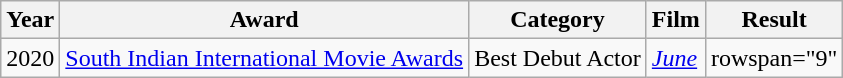<table class="wikitable">
<tr>
<th>Year</th>
<th>Award</th>
<th>Category</th>
<th>Film</th>
<th>Result</th>
</tr>
<tr>
<td>2020</td>
<td><a href='#'>South Indian International Movie Awards</a></td>
<td>Best Debut Actor</td>
<td rowspan="7"><em><a href='#'>June</a></em></td>
<td>rowspan="9" </td>
</tr>
</table>
